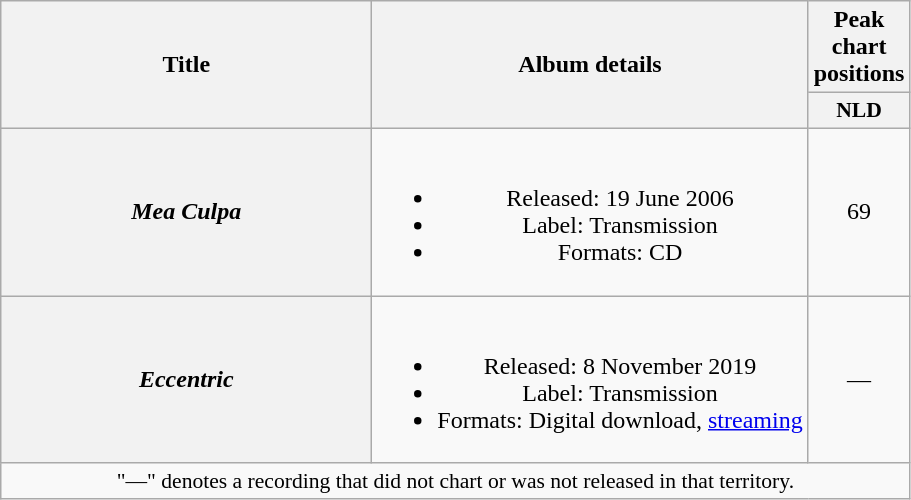<table class="wikitable plainrowheaders" style="text-align:center;">
<tr>
<th scope="col" rowspan="2" style="width:15em;">Title</th>
<th scope="col" rowspan="2">Album details</th>
<th scope="col">Peak chart positions</th>
</tr>
<tr>
<th scope="col" style="width:3em;font-size:90%;">NLD<br></th>
</tr>
<tr>
<th scope="row"><em>Mea Culpa</em></th>
<td><br><ul><li>Released: 19 June 2006</li><li>Label: Transmission</li><li>Formats: CD</li></ul></td>
<td>69</td>
</tr>
<tr>
<th scope="row"><em>Eccentric</em></th>
<td><br><ul><li>Released: 8 November 2019</li><li>Label: Transmission</li><li>Formats: Digital download, <a href='#'>streaming</a></li></ul></td>
<td>—</td>
</tr>
<tr>
<td colspan="10" style="font-size:90%">"—" denotes a recording that did not chart or was not released in that territory.</td>
</tr>
</table>
